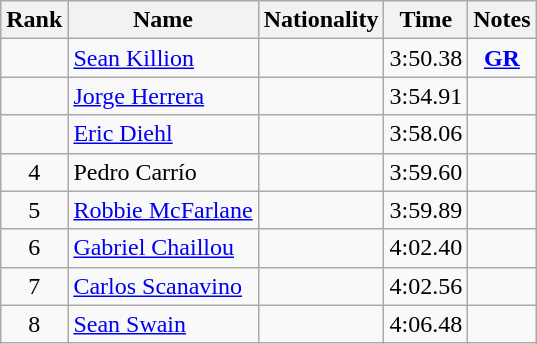<table class="wikitable sortable" style="text-align:center">
<tr>
<th>Rank</th>
<th>Name</th>
<th>Nationality</th>
<th>Time</th>
<th>Notes</th>
</tr>
<tr>
<td></td>
<td align=left><a href='#'>Sean Killion</a></td>
<td align=left></td>
<td>3:50.38</td>
<td><strong><a href='#'>GR</a></strong></td>
</tr>
<tr>
<td></td>
<td align=left><a href='#'>Jorge Herrera</a></td>
<td align=left></td>
<td>3:54.91</td>
<td></td>
</tr>
<tr>
<td></td>
<td align=left><a href='#'>Eric Diehl</a></td>
<td align=left></td>
<td>3:58.06</td>
<td></td>
</tr>
<tr>
<td>4</td>
<td align=left>Pedro Carrío</td>
<td align=left></td>
<td>3:59.60</td>
<td></td>
</tr>
<tr>
<td>5</td>
<td align=left><a href='#'>Robbie McFarlane</a></td>
<td align=left></td>
<td>3:59.89</td>
<td></td>
</tr>
<tr>
<td>6</td>
<td align=left><a href='#'>Gabriel Chaillou</a></td>
<td align=left></td>
<td>4:02.40</td>
<td></td>
</tr>
<tr>
<td>7</td>
<td align=left><a href='#'>Carlos Scanavino</a></td>
<td align=left></td>
<td>4:02.56</td>
<td></td>
</tr>
<tr>
<td>8</td>
<td align=left><a href='#'>Sean Swain</a></td>
<td align=left></td>
<td>4:06.48</td>
<td></td>
</tr>
</table>
